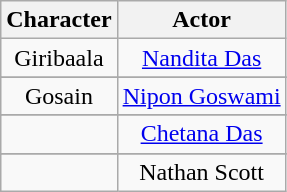<table class="wikitable" style="text-align:center">
<tr nbvnbvn>
<th>Character</th>
<th>Actor</th>
</tr>
<tr>
<td>Giribaala</td>
<td><a href='#'>Nandita Das</a></td>
</tr>
<tr nbvnbvn>
</tr>
<tr>
<td>Gosain</td>
<td><a href='#'>Nipon Goswami</a></td>
</tr>
<tr nbvnbvn>
</tr>
<tr>
<td></td>
<td><a href='#'>Chetana Das</a></td>
</tr>
<tr nbvnbvn>
</tr>
<tr>
<td></td>
<td>Nathan Scott</td>
</tr>
</table>
